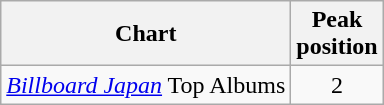<table class="wikitable sortable">
<tr>
<th>Chart</th>
<th>Peak<br>position</th>
</tr>
<tr>
<td align="left"><em><a href='#'>Billboard Japan</a></em> Top Albums</td>
<td align="center">2</td>
</tr>
</table>
